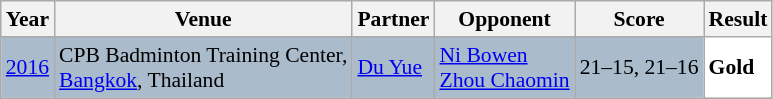<table class="sortable wikitable" style="font-size: 90%;">
<tr>
<th>Year</th>
<th>Venue</th>
<th>Partner</th>
<th>Opponent</th>
<th>Score</th>
<th>Result</th>
</tr>
<tr style="background:#AABBCC">
<td align="center"><a href='#'>2016</a></td>
<td align="left">CPB Badminton Training Center,<br><a href='#'>Bangkok</a>, Thailand</td>
<td align="left"> <a href='#'>Du Yue</a></td>
<td align="left"> <a href='#'>Ni Bowen</a><br> <a href='#'>Zhou Chaomin</a></td>
<td align="left">21–15, 21–16</td>
<td style="text-align:left; background:white"> <strong>Gold</strong></td>
</tr>
</table>
